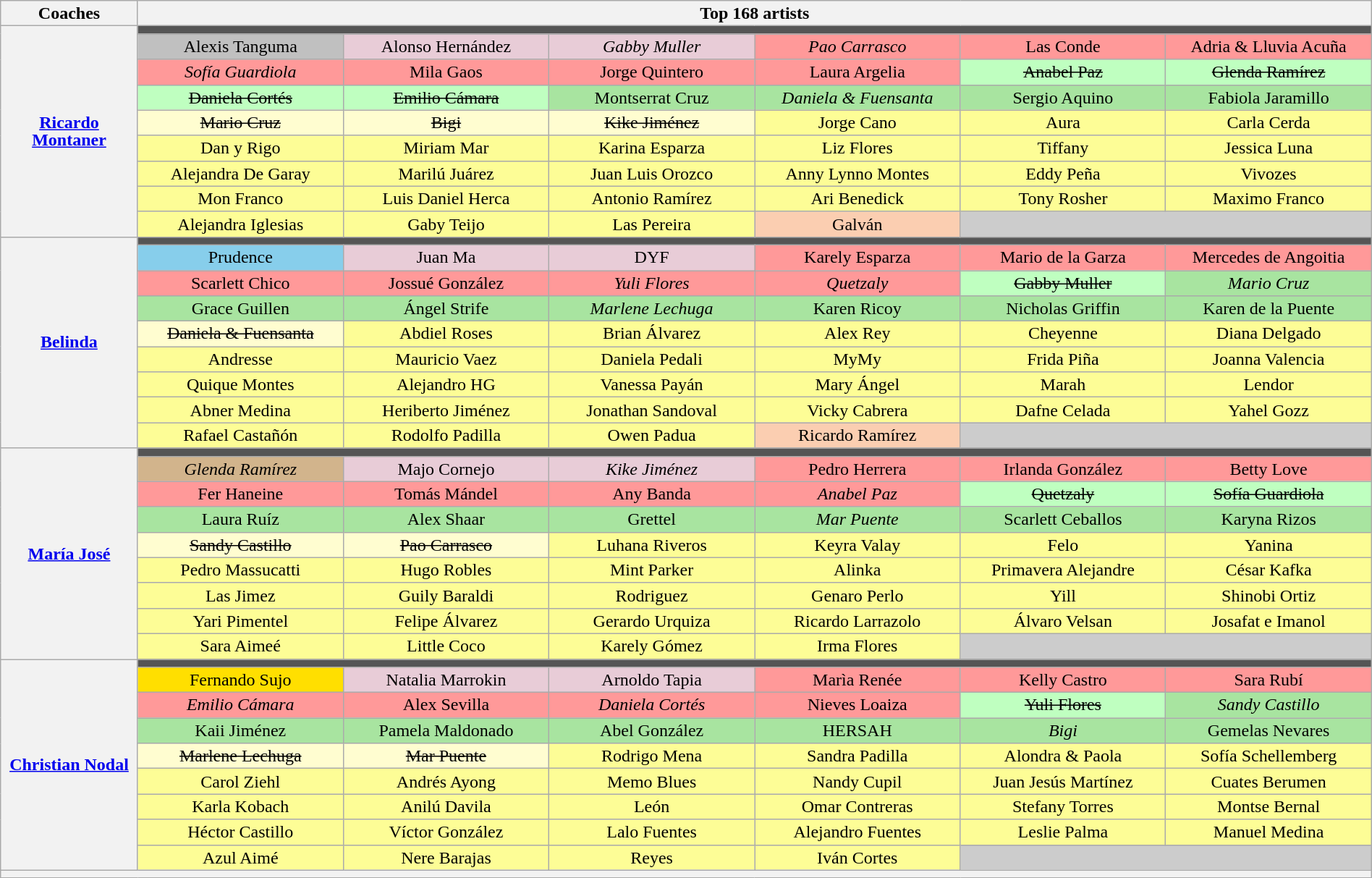<table class="wikitable" style="text-align:center; line-height:16px; width:100%">
<tr>
<th scope="col" style="width:10%">Coaches</th>
<th scope="col" style="width:90%" colspan="6">Top 168 artists</th>
</tr>
<tr>
<th rowspan="9"><a href='#'>Ricardo Montaner</a></th>
<td colspan="6" style="background:#555"></td>
</tr>
<tr>
<td style="background:silver; width:15%">Alexis Tanguma</td>
<td style="background:#E8CCD7; width:15%">Alonso Hernández</td>
<td style="background:#E8CCD7; width:15%"><em>Gabby Muller</em></td>
<td style="background:#FF9999; width:15%"><em>Pao Carrasco</em></td>
<td style="background:#FF9999; width:15%">Las Conde</td>
<td style="background:#FF9999; width:15%">Adria & Lluvia Acuña</td>
</tr>
<tr>
<td style="background:#FF9999"><em>Sofía Guardiola</em></td>
<td style="background:#FF9999">Mila Gaos</td>
<td style="background:#FF9999">Jorge Quintero</td>
<td style="background:#FF9999">Laura Argelia</td>
<td style="background:#BFFFC0"><s>Anabel Paz</s></td>
<td style="background:#BFFFC0"><s>Glenda Ramírez</s></td>
</tr>
<tr>
<td style="background:#BFFFC0"><s>Daniela Cortés</s></td>
<td style="background:#BFFFC0"><s>Emilio Cámara</s></td>
<td style="background:#A8E4A0">Montserrat Cruz</td>
<td style="background:#A8E4A0"><em>Daniela & Fuensanta</em></td>
<td style="background:#A8E4A0">Sergio Aquino</td>
<td style="background:#A8E4A0">Fabiola Jaramillo</td>
</tr>
<tr>
<td style="background:#FFFDD0"><s>Mario Cruz</s></td>
<td style="background:#FFFDD0"><s>Bigi</s></td>
<td style="background:#FFFDD0"><s>Kike Jiménez</s></td>
<td style="background:#FDFD96">Jorge Cano</td>
<td style="background:#FDFD96">Aura</td>
<td style="background:#FDFD96">Carla Cerda</td>
</tr>
<tr>
<td style="background:#FDFD96">Dan y Rigo</td>
<td style="background:#FDFD96">Miriam Mar</td>
<td style="background:#FDFD96">Karina Esparza</td>
<td style="background:#FDFD96">Liz Flores</td>
<td style="background:#FDFD96">Tiffany</td>
<td style="background:#FDFD96">Jessica Luna</td>
</tr>
<tr>
<td style="background:#FDFD96">Alejandra De Garay</td>
<td style="background:#FDFD96">Marilú Juárez</td>
<td style="background:#FDFD96">Juan Luis Orozco</td>
<td style="background:#FDFD96">Anny Lynno Montes</td>
<td style="background:#FDFD96">Eddy Peña</td>
<td style="background:#FDFD96">Vivozes</td>
</tr>
<tr>
<td style="background:#FDFD96">Mon Franco</td>
<td style="background:#FDFD96">Luis Daniel Herca</td>
<td style="background:#FDFD96">Antonio Ramírez</td>
<td style="background:#FDFD96">Ari Benedick</td>
<td style="background:#FDFD96">Tony Rosher</td>
<td style="background:#FDFD96">Maximo Franco</td>
</tr>
<tr>
<td style="background:#FDFD96">Alejandra Iglesias</td>
<td style="background:#FDFD96">Gaby Teijo</td>
<td style="background:#FDFD96">Las Pereira</td>
<td style="background:#fbceb1">Galván</td>
<td colspan="2" style="background:#ccc"></td>
</tr>
<tr>
<th rowspan="9"><a href='#'>Belinda</a></th>
<td colspan="6" style="background:#555"></td>
</tr>
<tr>
<td style="background:skyblue">Prudence</td>
<td style="background:#E8CCD7">Juan Ma</td>
<td style="background:#E8CCD7">DYF</td>
<td style="background:#FF9999">Karely Esparza</td>
<td style="background:#FF9999">Mario de la Garza</td>
<td style="background:#FF9999">Mercedes de Angoitia</td>
</tr>
<tr>
<td style="background:#FF9999">Scarlett Chico</td>
<td style="background:#FF9999">Jossué González</td>
<td style="background:#FF9999"><em>Yuli Flores</em></td>
<td style="background:#FF9999"><em>Quetzaly</em></td>
<td style="background:#BFFFC0"><s>Gabby Muller</s></td>
<td style="background:#A8E4A0"><em>Mario Cruz</em></td>
</tr>
<tr>
<td style="background:#A8E4A0">Grace Guillen</td>
<td style="background:#A8E4A0">Ángel Strife</td>
<td style="background:#A8E4A0"><em>Marlene Lechuga</em></td>
<td style="background:#A8E4A0">Karen Ricoy</td>
<td style="background:#A8E4A0">Nicholas Griffin</td>
<td style="background:#A8E4A0">Karen de la Puente</td>
</tr>
<tr>
<td style="background:#FFFDD0"><s>Daniela & Fuensanta</s></td>
<td style="background:#FDFD96">Abdiel Roses</td>
<td style="background:#FDFD96">Brian Álvarez</td>
<td style="background:#FDFD96">Alex Rey</td>
<td style="background:#FDFD96">Cheyenne</td>
<td style="background:#FDFD96">Diana Delgado</td>
</tr>
<tr>
<td style="background:#FDFD96">Andresse</td>
<td style="background:#FDFD96">Mauricio Vaez</td>
<td style="background:#FDFD96">Daniela Pedali</td>
<td style="background:#FDFD96">MyMy</td>
<td style="background:#FDFD96">Frida Piña</td>
<td style="background:#FDFD96">Joanna Valencia</td>
</tr>
<tr>
<td style="background:#FDFD96">Quique Montes</td>
<td style="background:#FDFD96">Alejandro HG</td>
<td style="background:#FDFD96">Vanessa Payán</td>
<td style="background:#FDFD96">Mary Ángel</td>
<td style="background:#FDFD96">Marah</td>
<td style="background:#FDFD96">Lendor</td>
</tr>
<tr>
<td style="background:#FDFD96">Abner Medina</td>
<td style="background:#FDFD96">Heriberto Jiménez</td>
<td style="background:#FDFD96">Jonathan Sandoval</td>
<td style="background:#FDFD96">Vicky Cabrera</td>
<td style="background:#FDFD96">Dafne Celada</td>
<td style="background:#FDFD96">Yahel Gozz</td>
</tr>
<tr>
<td style="background:#FDFD96">Rafael Castañón</td>
<td style="background:#FDFD96">Rodolfo Padilla</td>
<td style="background:#FDFD96">Owen Padua</td>
<td style="background:#fbceb1">Ricardo Ramírez</td>
<td colspan="2" style="background:#ccc"></td>
</tr>
<tr>
<th rowspan="9"><a href='#'>María José</a></th>
<td colspan="6" style="background:#555"></td>
</tr>
<tr>
<td style="background:tan"><em>Glenda Ramírez</em></td>
<td style="background:#E8CCD7">Majo Cornejo</td>
<td style="background:#E8CCD7"><em>Kike Jiménez</em></td>
<td style="background:#FF9999">Pedro Herrera</td>
<td style="background:#FF9999">Irlanda González</td>
<td style="background:#FF9999">Betty Love</td>
</tr>
<tr>
<td style="background:#FF9999">Fer Haneine</td>
<td style="background:#FF9999">Tomás Mándel</td>
<td style="background:#FF9999">Any Banda</td>
<td style="background:#FF9999"><em>Anabel Paz</em></td>
<td style="background:#BFFFC0"><s>Quetzaly</s></td>
<td style="background:#BFFFC0"><s>Sofía Guardiola</s></td>
</tr>
<tr>
<td style="background:#A8E4A0">Laura Ruíz</td>
<td style="background:#A8E4A0">Alex Shaar</td>
<td style="background:#A8E4A0">Grettel</td>
<td style="background:#A8E4A0"><em>Mar Puente</em></td>
<td style="background:#A8E4A0">Scarlett Ceballos</td>
<td style="background:#A8E4A0">Karyna Rizos</td>
</tr>
<tr>
<td style="background:#FFFDD0"><s>Sandy Castillo</s></td>
<td style="background:#FFFDD0"><s>Pao Carrasco </s></td>
<td style="background:#FDFD96">Luhana Riveros</td>
<td style="background:#FDFD96">Keyra Valay</td>
<td style="background:#FDFD96">Felo</td>
<td style="background:#FDFD96">Yanina</td>
</tr>
<tr>
<td style="background:#FDFD96">Pedro Massucatti</td>
<td style="background:#FDFD96">Hugo Robles</td>
<td style="background:#FDFD96">Mint Parker</td>
<td style="background:#FDFD96">Alinka</td>
<td style="background:#FDFD96">Primavera Alejandre</td>
<td style="background:#FDFD96">César Kafka</td>
</tr>
<tr>
<td style="background:#FDFD96">Las Jimez</td>
<td style="background:#FDFD96">Guily Baraldi</td>
<td style="background:#FDFD96">Rodriguez</td>
<td style="background:#FDFD96">Genaro Perlo</td>
<td style="background:#FDFD96">Yill</td>
<td style="background:#FDFD96">Shinobi Ortiz</td>
</tr>
<tr>
<td style="background:#FDFD96">Yari Pimentel</td>
<td style="background:#FDFD96">Felipe Álvarez</td>
<td style="background:#FDFD96">Gerardo Urquiza</td>
<td style="background:#FDFD96">Ricardo Larrazolo</td>
<td style="background:#FDFD96">Álvaro Velsan</td>
<td style="background:#FDFD96">Josafat e Imanol</td>
</tr>
<tr>
<td style="background:#FDFD96">Sara Aimeé</td>
<td style="background:#FDFD96">Little Coco</td>
<td style="background:#FDFD96">Karely Gómez</td>
<td style="background:#FDFD96">Irma Flores</td>
<td colspan="2" style="background:#ccc"></td>
</tr>
<tr>
<th rowspan="9"><a href='#'>Christian Nodal</a></th>
<td colspan="6" style="background:#555"></td>
</tr>
<tr>
<td style="background:#FFDF00">Fernando Sujo</td>
<td style="background:#E8CCD7">Natalia Marrokin</td>
<td style="background:#E8CCD7">Arnoldo Tapia</td>
<td style="background:#FF9999">Marìa Renée</td>
<td style="background:#FF9999">Kelly Castro</td>
<td style="background:#FF9999">Sara Rubí</td>
</tr>
<tr>
<td style="background:#FF9999"><em>Emilio Cámara</em></td>
<td style="background:#FF9999">Alex Sevilla</td>
<td style="background:#FF9999"><em>Daniela Cortés</em></td>
<td style="background:#FF9999">Nieves Loaiza</td>
<td style="background:#BFFFC0"><s>Yuli Flores</s></td>
<td style="background:#A8E4A0"><em>Sandy Castillo</em></td>
</tr>
<tr>
<td style="background:#A8E4A0">Kaii Jiménez</td>
<td style="background:#A8E4A0">Pamela Maldonado</td>
<td style="background:#A8E4A0">Abel González</td>
<td style="background:#A8E4A0">HERSAH</td>
<td style="background:#A8E4A0"><em>Bigi</em></td>
<td style="background:#A8E4A0">Gemelas Nevares</td>
</tr>
<tr>
<td style="background:#FFFDD0"><s>Marlene Lechuga</s></td>
<td style="background:#FFFDD0"><s>Mar Puente</s></td>
<td style="background:#FDFD96">Rodrigo Mena</td>
<td style="background:#FDFD96">Sandra Padilla</td>
<td style="background:#FDFD96">Alondra & Paola</td>
<td style="background:#FDFD96">Sofía Schellemberg</td>
</tr>
<tr>
<td style="background:#FDFD96">Carol Ziehl</td>
<td style="background:#FDFD96">Andrés Ayong</td>
<td style="background:#FDFD96">Memo Blues</td>
<td style="background:#FDFD96">Nandy Cupil</td>
<td style="background:#FDFD96">Juan Jesús Martínez</td>
<td style="background:#FDFD96">Cuates Berumen</td>
</tr>
<tr>
<td style="background:#FDFD96">Karla Kobach</td>
<td style="background:#FDFD96">Anilú Davila</td>
<td style="background:#FDFD96">León</td>
<td style="background:#FDFD96">Omar Contreras</td>
<td style="background:#FDFD96">Stefany Torres</td>
<td style="background:#FDFD96">Montse Bernal</td>
</tr>
<tr>
<td style="background:#FDFD96">Héctor Castillo</td>
<td style="background:#FDFD96">Víctor González</td>
<td style="background:#FDFD96">Lalo Fuentes</td>
<td style="background:#FDFD96">Alejandro Fuentes</td>
<td style="background:#FDFD96">Leslie Palma</td>
<td style="background:#FDFD96">Manuel Medina</td>
</tr>
<tr>
<td style="background:#FDFD96">Azul Aimé</td>
<td style="background:#FDFD96">Nere Barajas</td>
<td style="background:#FDFD96">Reyes</td>
<td style="background:#FDFD96">Iván Cortes</td>
<td colspan="2" style="background:#ccc"></td>
</tr>
<tr>
<th style="font-size:90%; line-height:12px" colspan="7"></th>
</tr>
</table>
